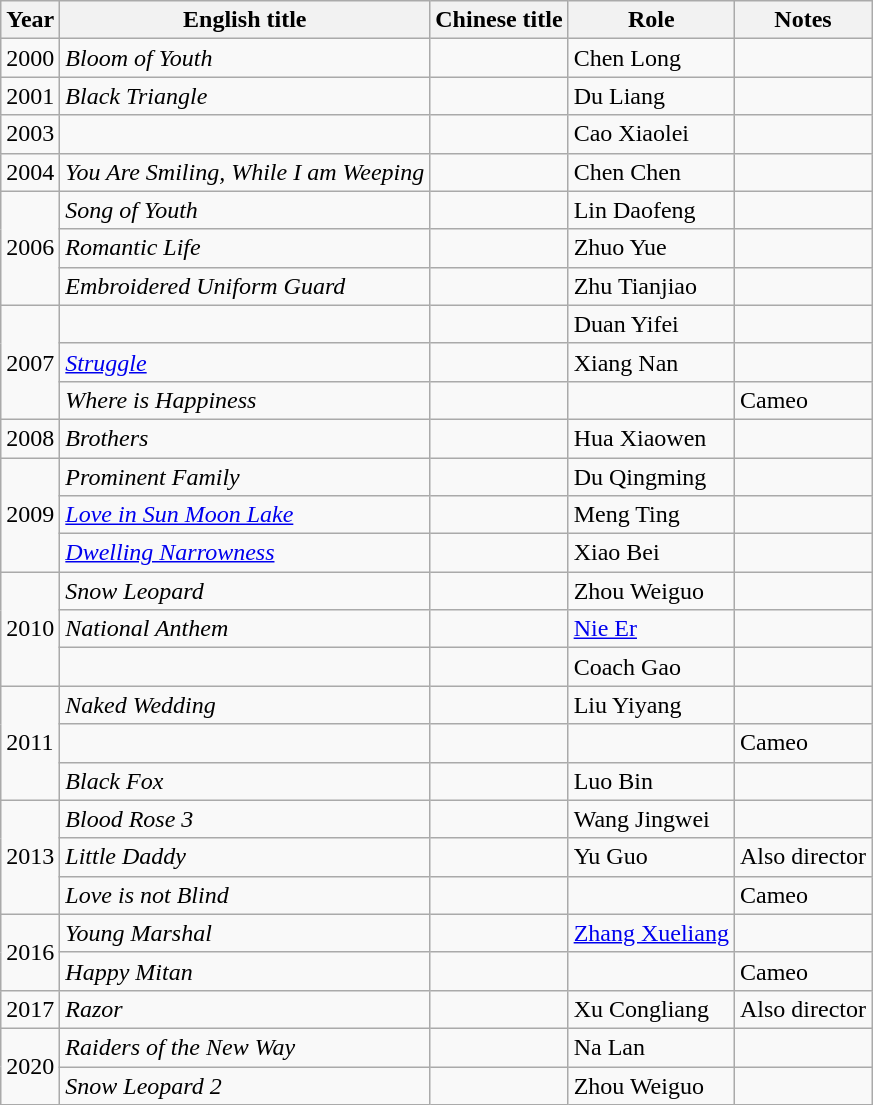<table class="wikitable">
<tr>
<th>Year</th>
<th>English title</th>
<th>Chinese title</th>
<th>Role</th>
<th>Notes</th>
</tr>
<tr>
<td>2000</td>
<td><em>Bloom of Youth</em></td>
<td></td>
<td>Chen Long</td>
<td></td>
</tr>
<tr>
<td>2001</td>
<td><em>Black Triangle</em></td>
<td></td>
<td>Du Liang</td>
<td></td>
</tr>
<tr>
<td>2003</td>
<td></td>
<td></td>
<td>Cao Xiaolei</td>
<td></td>
</tr>
<tr>
<td>2004</td>
<td><em>You Are Smiling, While I am Weeping</em></td>
<td></td>
<td>Chen Chen</td>
<td></td>
</tr>
<tr>
<td rowspan=3>2006</td>
<td><em>Song of Youth</em></td>
<td></td>
<td>Lin Daofeng</td>
<td></td>
</tr>
<tr>
<td><em>Romantic Life</em></td>
<td></td>
<td>Zhuo Yue</td>
<td></td>
</tr>
<tr>
<td><em>Embroidered Uniform Guard</em></td>
<td></td>
<td>Zhu Tianjiao</td>
<td></td>
</tr>
<tr>
<td rowspan=3>2007</td>
<td></td>
<td></td>
<td>Duan Yifei</td>
<td></td>
</tr>
<tr>
<td><em><a href='#'>Struggle</a></em></td>
<td></td>
<td>Xiang Nan</td>
<td></td>
</tr>
<tr>
<td><em>Where is Happiness</em></td>
<td></td>
<td></td>
<td>Cameo</td>
</tr>
<tr>
<td>2008</td>
<td><em>Brothers</em></td>
<td></td>
<td>Hua Xiaowen</td>
<td></td>
</tr>
<tr>
<td rowspan=3>2009</td>
<td><em>Prominent Family</em></td>
<td></td>
<td>Du Qingming</td>
<td></td>
</tr>
<tr>
<td><em><a href='#'>Love in Sun Moon Lake</a></em></td>
<td></td>
<td>Meng Ting</td>
<td></td>
</tr>
<tr>
<td><em> <a href='#'>Dwelling Narrowness</a></em></td>
<td></td>
<td>Xiao Bei</td>
<td></td>
</tr>
<tr>
<td rowspan=3>2010</td>
<td><em>Snow Leopard</em></td>
<td></td>
<td>Zhou Weiguo</td>
<td></td>
</tr>
<tr>
<td><em>National Anthem</em></td>
<td></td>
<td><a href='#'>Nie Er</a></td>
<td></td>
</tr>
<tr>
<td></td>
<td></td>
<td>Coach Gao</td>
<td></td>
</tr>
<tr>
<td rowspan=3>2011</td>
<td><em>Naked Wedding</em></td>
<td></td>
<td>Liu Yiyang</td>
<td></td>
</tr>
<tr>
<td></td>
<td></td>
<td></td>
<td>Cameo</td>
</tr>
<tr>
<td><em>Black Fox</em></td>
<td></td>
<td>Luo Bin</td>
<td></td>
</tr>
<tr>
<td rowspan=3>2013</td>
<td><em>Blood Rose 3</em></td>
<td></td>
<td>Wang Jingwei</td>
<td></td>
</tr>
<tr>
<td><em>Little Daddy</em></td>
<td></td>
<td>Yu Guo</td>
<td>Also director</td>
</tr>
<tr>
<td><em>Love is not Blind</em></td>
<td></td>
<td></td>
<td>Cameo</td>
</tr>
<tr>
<td rowspan=2>2016</td>
<td><em>Young Marshal</em></td>
<td></td>
<td><a href='#'>Zhang Xueliang</a></td>
<td></td>
</tr>
<tr>
<td><em>Happy Mitan</em></td>
<td></td>
<td></td>
<td>Cameo</td>
</tr>
<tr>
<td>2017</td>
<td><em>Razor</em></td>
<td></td>
<td>Xu Congliang</td>
<td>Also director</td>
</tr>
<tr>
<td rowspan=2>2020</td>
<td><em>Raiders of the New Way</em></td>
<td></td>
<td>Na Lan</td>
<td></td>
</tr>
<tr>
<td><em>Snow Leopard 2</em></td>
<td></td>
<td>Zhou Weiguo</td>
<td></td>
</tr>
</table>
